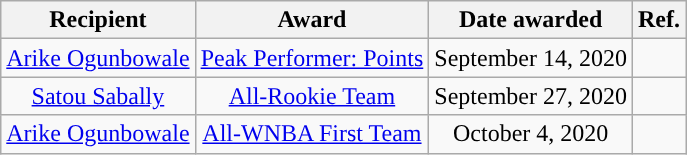<table class="wikitable sortable sortable" style="text-align: center">
<tr>
<th>Recipient</th>
<th>Award</th>
<th>Date awarded</th>
<th>Ref.</th>
</tr>
<tr>
<td><a href='#'>Arike Ogunbowale</a></td>
<td><a href='#'>Peak Performer: Points</a></td>
<td>September 14, 2020</td>
<td></td>
</tr>
<tr>
<td><a href='#'>Satou Sabally</a></td>
<td><a href='#'>All-Rookie Team</a></td>
<td>September 27, 2020</td>
<td></td>
</tr>
<tr>
<td><a href='#'>Arike Ogunbowale</a></td>
<td><a href='#'>All-WNBA First Team</a></td>
<td>October 4, 2020</td>
<td></td>
</tr>
</table>
